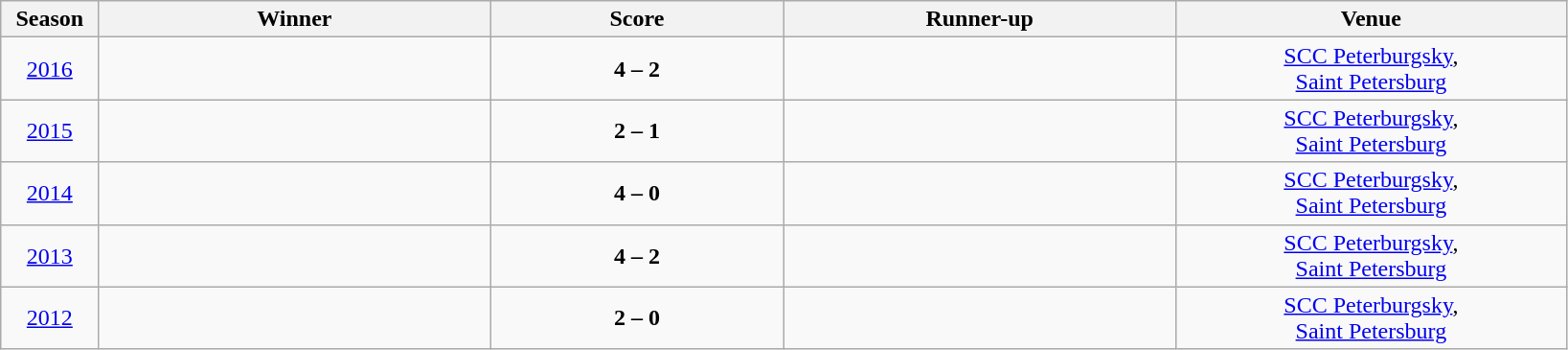<table class="wikitable sortable" style="text-align: center;">
<tr>
<th width=5%>Season</th>
<th width=20%>Winner</th>
<th width=15%>Score</th>
<th width=20%>Runner-up</th>
<th width=20%>Venue</th>
</tr>
<tr>
<td><a href='#'>2016</a></td>
<td><strong></strong></td>
<td><strong>4 – 2</strong></td>
<td></td>
<td><a href='#'>SCC Peterburgsky</a>,<br><a href='#'>Saint Petersburg</a> </td>
</tr>
<tr>
<td><a href='#'>2015</a></td>
<td><strong></strong></td>
<td><strong>2 – 1</strong></td>
<td></td>
<td><a href='#'>SCC Peterburgsky</a>,<br><a href='#'>Saint Petersburg</a> </td>
</tr>
<tr>
<td><a href='#'>2014</a></td>
<td><strong></strong></td>
<td><strong>4 – 0</strong></td>
<td></td>
<td><a href='#'>SCC Peterburgsky</a>,<br><a href='#'>Saint Petersburg</a> </td>
</tr>
<tr>
<td><a href='#'>2013</a></td>
<td><strong></strong></td>
<td><strong>4 – 2</strong></td>
<td></td>
<td><a href='#'>SCC Peterburgsky</a>,<br><a href='#'>Saint Petersburg</a> </td>
</tr>
<tr>
<td><a href='#'>2012</a></td>
<td><strong></strong></td>
<td><strong>2 – 0</strong></td>
<td></td>
<td><a href='#'>SCC Peterburgsky</a>,<br><a href='#'>Saint Petersburg</a> </td>
</tr>
</table>
